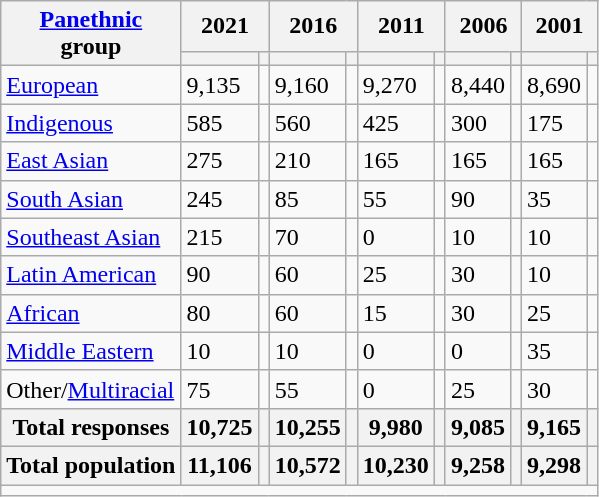<table class="wikitable collapsible sortable">
<tr>
<th rowspan="2"><a href='#'>Panethnic</a><br>group</th>
<th colspan="2">2021</th>
<th colspan="2">2016</th>
<th colspan="2">2011</th>
<th colspan="2">2006</th>
<th colspan="2">2001</th>
</tr>
<tr>
<th><a href='#'></a></th>
<th></th>
<th></th>
<th></th>
<th></th>
<th></th>
<th></th>
<th></th>
<th></th>
<th></th>
</tr>
<tr>
<td><a href='#'>European</a></td>
<td>9,135</td>
<td></td>
<td>9,160</td>
<td></td>
<td>9,270</td>
<td></td>
<td>8,440</td>
<td></td>
<td>8,690</td>
<td></td>
</tr>
<tr>
<td><a href='#'>Indigenous</a></td>
<td>585</td>
<td></td>
<td>560</td>
<td></td>
<td>425</td>
<td></td>
<td>300</td>
<td></td>
<td>175</td>
<td></td>
</tr>
<tr>
<td><a href='#'>East Asian</a></td>
<td>275</td>
<td></td>
<td>210</td>
<td></td>
<td>165</td>
<td></td>
<td>165</td>
<td></td>
<td>165</td>
<td></td>
</tr>
<tr>
<td><a href='#'>South Asian</a></td>
<td>245</td>
<td></td>
<td>85</td>
<td></td>
<td>55</td>
<td></td>
<td>90</td>
<td></td>
<td>35</td>
<td></td>
</tr>
<tr>
<td><a href='#'>Southeast Asian</a></td>
<td>215</td>
<td></td>
<td>70</td>
<td></td>
<td>0</td>
<td></td>
<td>10</td>
<td></td>
<td>10</td>
<td></td>
</tr>
<tr>
<td><a href='#'>Latin American</a></td>
<td>90</td>
<td></td>
<td>60</td>
<td></td>
<td>25</td>
<td></td>
<td>30</td>
<td></td>
<td>10</td>
<td></td>
</tr>
<tr>
<td><a href='#'>African</a></td>
<td>80</td>
<td></td>
<td>60</td>
<td></td>
<td>15</td>
<td></td>
<td>30</td>
<td></td>
<td>25</td>
<td></td>
</tr>
<tr>
<td><a href='#'>Middle Eastern</a></td>
<td>10</td>
<td></td>
<td>10</td>
<td></td>
<td>0</td>
<td></td>
<td>0</td>
<td></td>
<td>35</td>
<td></td>
</tr>
<tr>
<td>Other/<a href='#'>Multiracial</a></td>
<td>75</td>
<td></td>
<td>55</td>
<td></td>
<td>0</td>
<td></td>
<td>25</td>
<td></td>
<td>30</td>
<td></td>
</tr>
<tr>
<th>Total responses</th>
<th>10,725</th>
<th></th>
<th>10,255</th>
<th></th>
<th>9,980</th>
<th></th>
<th>9,085</th>
<th></th>
<th>9,165</th>
<th></th>
</tr>
<tr>
<th>Total population</th>
<th>11,106</th>
<th></th>
<th>10,572</th>
<th></th>
<th>10,230</th>
<th></th>
<th>9,258</th>
<th></th>
<th>9,298</th>
<th></th>
</tr>
<tr class="sortbottom">
<td colspan="15"></td>
</tr>
</table>
